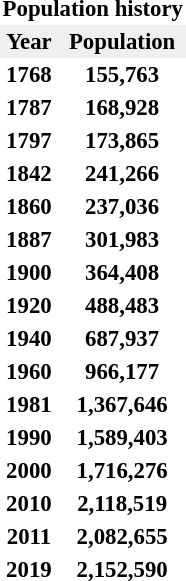<table class="toccolours"  cellpadding="2" cellspacing="0" style="float:right; margin:0 0 1em 1em; font-size:95%;">
<tr>
<th colspan=3>Population history</th>
</tr>
<tr>
<th style="background:#efefef;">Year</th>
<th style="background:#efefef;">Population</th>
</tr>
<tr>
<th>1768</th>
<th>155,763</th>
</tr>
<tr>
<th>1787</th>
<th>168,928</th>
</tr>
<tr>
<th>1797</th>
<th>173,865</th>
</tr>
<tr>
<th>1842</th>
<th>241,266</th>
</tr>
<tr>
<th>1860</th>
<th>237,036</th>
</tr>
<tr>
<th>1887</th>
<th>301,983</th>
</tr>
<tr>
<th>1900</th>
<th>364,408</th>
</tr>
<tr>
<th>1920</th>
<th>488,483</th>
</tr>
<tr>
<th>1940</th>
<th>687,937</th>
</tr>
<tr>
<th>1960</th>
<th>966,177</th>
</tr>
<tr>
<th>1981</th>
<th>1,367,646</th>
</tr>
<tr>
<th>1990</th>
<th>1,589,403</th>
</tr>
<tr>
<th>2000</th>
<th>1,716,276</th>
</tr>
<tr>
<th>2010</th>
<th>2,118,519</th>
</tr>
<tr>
<th>2011</th>
<th>2,082,655</th>
</tr>
<tr>
<th>2019</th>
<th>2,152,590</th>
</tr>
<tr>
</tr>
</table>
